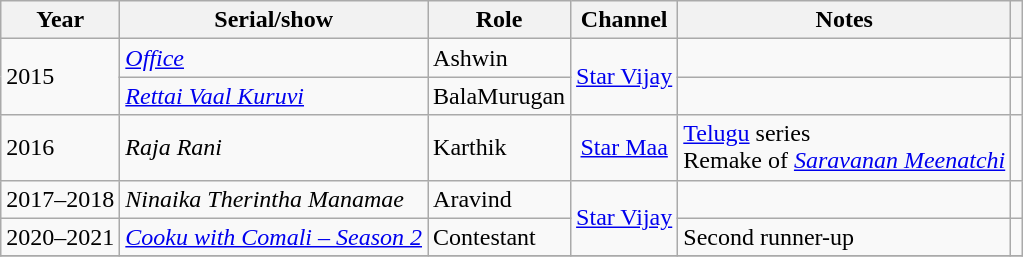<table class="wikitable sortable">
<tr>
<th>Year</th>
<th>Serial/show</th>
<th>Role</th>
<th>Channel</th>
<th scope="col" class="unsortable">Notes</th>
<th scope="col" class="unsortable"></th>
</tr>
<tr>
<td rowspan=2>2015</td>
<td><em><a href='#'>Office</a></em></td>
<td>Ashwin</td>
<td style="text-align:center;" rowspan="2"><a href='#'>Star Vijay</a></td>
<td></td>
<td></td>
</tr>
<tr>
<td><em><a href='#'>Rettai Vaal Kuruvi</a></em></td>
<td>BalaMurugan</td>
<td></td>
<td></td>
</tr>
<tr>
<td>2016</td>
<td><em>Raja Rani</em></td>
<td>Karthik</td>
<td style="text-align:center;"><a href='#'>Star Maa</a></td>
<td><a href='#'>Telugu</a> series<br>Remake of  <em><a href='#'>Saravanan Meenatchi</a></em></td>
<td></td>
</tr>
<tr>
<td>2017–2018</td>
<td><em>Ninaika Therintha Manamae</em></td>
<td>Aravind</td>
<td style="text-align:center;" rowspan="2"><a href='#'>Star Vijay</a></td>
<td></td>
<td><br></td>
</tr>
<tr>
<td>2020–2021</td>
<td><em><a href='#'>Cooku with Comali – Season 2</a> </em></td>
<td>Contestant</td>
<td>Second runner-up</td>
<td></td>
</tr>
<tr>
</tr>
</table>
